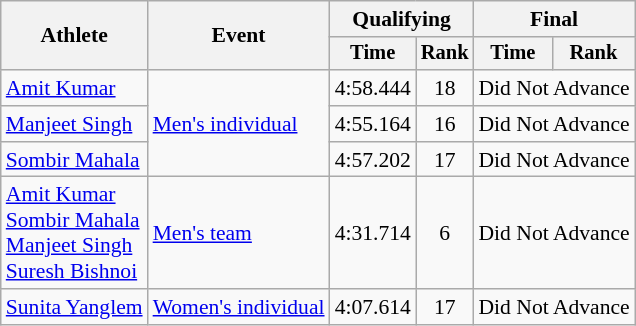<table class=wikitable style="text-align:center; font-size:90%">
<tr>
<th rowspan="2">Athlete</th>
<th rowspan="2">Event</th>
<th colspan=2>Qualifying</th>
<th colspan=2>Final</th>
</tr>
<tr style="font-size:95%">
<th>Time</th>
<th>Rank</th>
<th>Time</th>
<th>Rank</th>
</tr>
<tr>
<td align=left><a href='#'>Amit Kumar</a></td>
<td rowspan=3 align=left><a href='#'>Men's individual</a></td>
<td>4:58.444</td>
<td>18</td>
<td colspan="2">Did Not Advance</td>
</tr>
<tr>
<td align=left><a href='#'>Manjeet Singh</a></td>
<td>4:55.164</td>
<td>16</td>
<td colspan="2">Did Not Advance</td>
</tr>
<tr>
<td align=left><a href='#'>Sombir Mahala</a></td>
<td>4:57.202</td>
<td>17</td>
<td colspan="2">Did Not Advance</td>
</tr>
<tr>
<td align=left><a href='#'>Amit Kumar</a><br><a href='#'>Sombir Mahala</a><br><a href='#'>Manjeet Singh</a><br><a href='#'>Suresh Bishnoi</a></td>
<td align=left><a href='#'>Men's team</a></td>
<td>4:31.714</td>
<td>6</td>
<td colspan="2">Did Not Advance</td>
</tr>
<tr>
<td align=left><a href='#'>Sunita Yanglem</a></td>
<td align=left><a href='#'>Women's individual</a></td>
<td>4:07.614</td>
<td>17</td>
<td colspan="2">Did Not Advance</td>
</tr>
</table>
